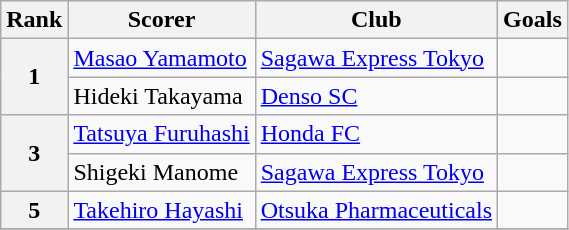<table class="wikitable">
<tr>
<th>Rank</th>
<th>Scorer</th>
<th>Club</th>
<th>Goals</th>
</tr>
<tr>
<th rowspan=2>1</th>
<td> <a href='#'>Masao Yamamoto</a></td>
<td><a href='#'>Sagawa Express Tokyo</a></td>
<td></td>
</tr>
<tr>
<td> Hideki Takayama</td>
<td><a href='#'>Denso SC</a></td>
<td></td>
</tr>
<tr>
<th rowspan=2>3</th>
<td> <a href='#'>Tatsuya Furuhashi</a></td>
<td><a href='#'>Honda FC</a></td>
<td></td>
</tr>
<tr>
<td> Shigeki Manome</td>
<td><a href='#'>Sagawa Express Tokyo</a></td>
<td></td>
</tr>
<tr>
<th>5</th>
<td> <a href='#'>Takehiro Hayashi</a></td>
<td><a href='#'>Otsuka Pharmaceuticals</a></td>
<td></td>
</tr>
<tr>
</tr>
</table>
